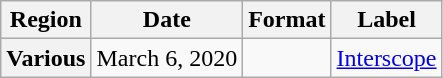<table class="wikitable plainrowheaders">
<tr>
<th scope="col">Region</th>
<th scope="col">Date</th>
<th scope="col">Format</th>
<th scope="col">Label</th>
</tr>
<tr>
<th scope="row">Various</th>
<td>March 6, 2020</td>
<td></td>
<td><a href='#'>Interscope</a></td>
</tr>
</table>
